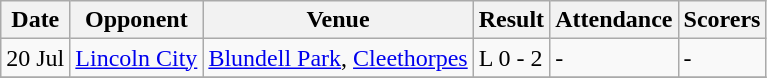<table class="wikitable">
<tr>
<th>Date</th>
<th>Opponent</th>
<th>Venue</th>
<th>Result</th>
<th>Attendance</th>
<th>Scorers</th>
</tr>
<tr>
<td>20 Jul</td>
<td><a href='#'>Lincoln City</a><br></td>
<td><a href='#'>Blundell Park</a>, <a href='#'>Cleethorpes</a></td>
<td>L 0 - 2</td>
<td>-</td>
<td>-</td>
</tr>
<tr>
</tr>
</table>
